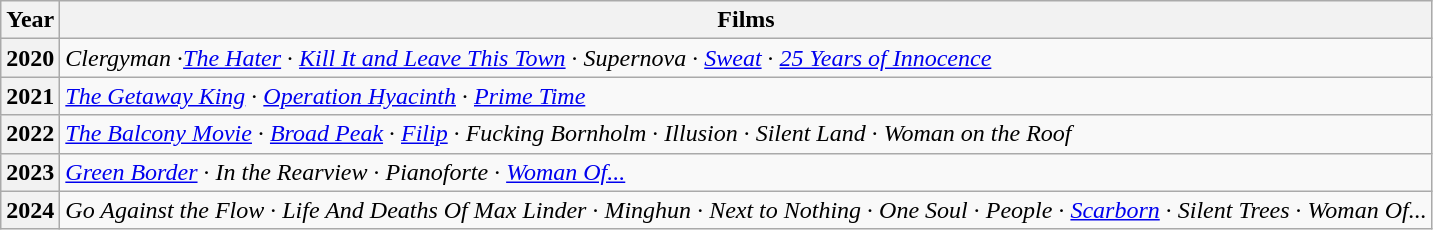<table class="wikitable">
<tr>
<th>Year</th>
<th>Films</th>
</tr>
<tr>
<th>2020</th>
<td><em>Clergyman</em> ·<em><a href='#'>The Hater</a></em> · <em><a href='#'>Kill It and Leave This Town</a></em> · <em>Supernova</em> · <em><a href='#'>Sweat</a></em> · <em><a href='#'>25 Years of Innocence</a></em></td>
</tr>
<tr>
<th>2021</th>
<td><em><a href='#'>The Getaway King</a></em> · <em><a href='#'>Operation Hyacinth</a></em> · <em><a href='#'>Prime Time</a></em></td>
</tr>
<tr>
<th>2022</th>
<td><em><a href='#'>The Balcony Movie</a></em> · <em><a href='#'>Broad Peak</a></em> · <em><a href='#'>Filip</a></em> · <em>Fucking Bornholm</em> · <em>Illusion</em> · <em>Silent Land</em> · <em>Woman on the Roof</em></td>
</tr>
<tr>
<th>2023</th>
<td><em><a href='#'>Green Border</a></em> · <em>In the Rearview</em> · <em>Pianoforte</em> · <em><a href='#'>Woman Of...</a></em></td>
</tr>
<tr>
<th>2024</th>
<td><em>Go Against the Flow</em> · <em>Life And Deaths Of Max Linder</em> · <em>Minghun</em> · <em>Next to Nothing</em> · <em>One Soul</em> · <em>People</em> · <em><a href='#'>Scarborn</a></em> · <em>Silent Trees</em> · <em>Woman Of...</em></td>
</tr>
</table>
